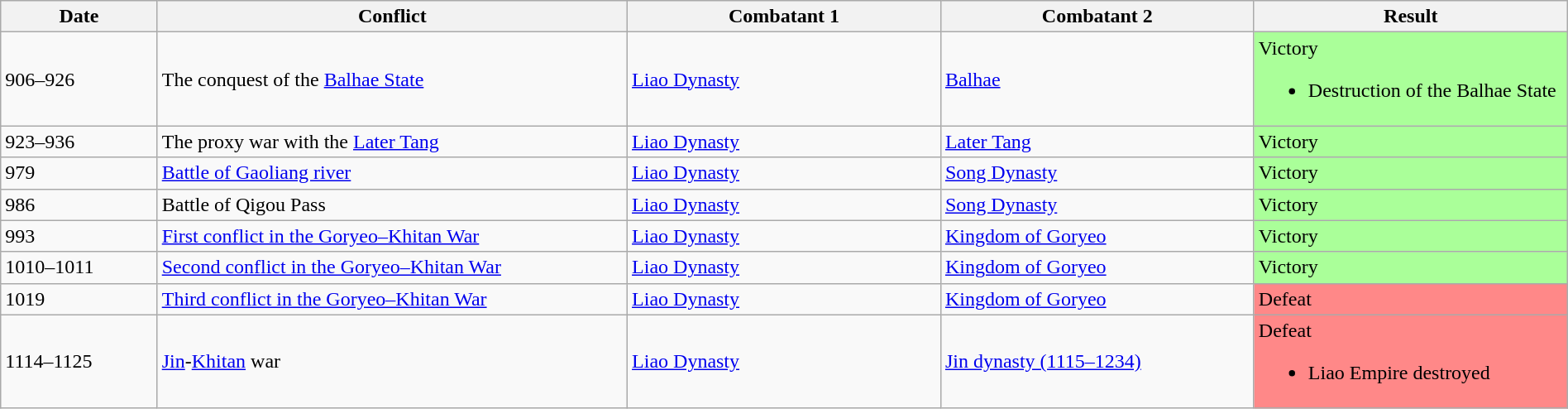<table class="wikitable" width="100%">
<tr>
<th width="10%">Date</th>
<th width="30%">Conflict</th>
<th width="20%">Combatant 1</th>
<th width="20%">Combatant 2</th>
<th width="20%">Result</th>
</tr>
<tr>
<td>906–926</td>
<td>The conquest of the <a href='#'>Balhae State</a></td>
<td><a href='#'>Liao Dynasty</a></td>
<td><a href='#'>Balhae</a></td>
<td style="background:#AF9">Victory<br><ul><li>Destruction of the Balhae State</li></ul></td>
</tr>
<tr>
<td>923–936</td>
<td>The proxy war with the <a href='#'>Later Tang</a></td>
<td><a href='#'>Liao Dynasty</a></td>
<td><a href='#'>Later Tang</a></td>
<td style="background:#AF9">Victory</td>
</tr>
<tr>
<td>979</td>
<td><a href='#'>Battle of Gaoliang river</a></td>
<td><a href='#'>Liao Dynasty</a></td>
<td><a href='#'>Song Dynasty</a></td>
<td style="background:#AF9">Victory</td>
</tr>
<tr>
<td>986</td>
<td>Battle of Qigou Pass</td>
<td><a href='#'>Liao Dynasty</a></td>
<td><a href='#'>Song Dynasty</a></td>
<td style="background:#AF9">Victory</td>
</tr>
<tr>
<td>993</td>
<td><a href='#'>First conflict in the Goryeo–Khitan War</a></td>
<td><a href='#'>Liao Dynasty</a></td>
<td><a href='#'>Kingdom of Goryeo</a></td>
<td style="background:#AF9">Victory</td>
</tr>
<tr>
<td>1010–1011</td>
<td><a href='#'>Second conflict in the Goryeo–Khitan War</a></td>
<td><a href='#'>Liao Dynasty</a></td>
<td><a href='#'>Kingdom of Goryeo</a></td>
<td style="background:#AF9">Victory</td>
</tr>
<tr>
<td>1019</td>
<td><a href='#'>Third conflict in the Goryeo–Khitan War</a></td>
<td><a href='#'>Liao Dynasty</a></td>
<td><a href='#'>Kingdom of Goryeo</a></td>
<td style="background:#F88">Defeat</td>
</tr>
<tr>
<td>1114–1125</td>
<td><a href='#'>Jin</a>-<a href='#'>Khitan</a> war</td>
<td><a href='#'>Liao Dynasty</a></td>
<td><a href='#'>Jin dynasty (1115–1234)</a></td>
<td style="background:#F88">Defeat<br><ul><li>Liao Empire destroyed</li></ul></td>
</tr>
</table>
